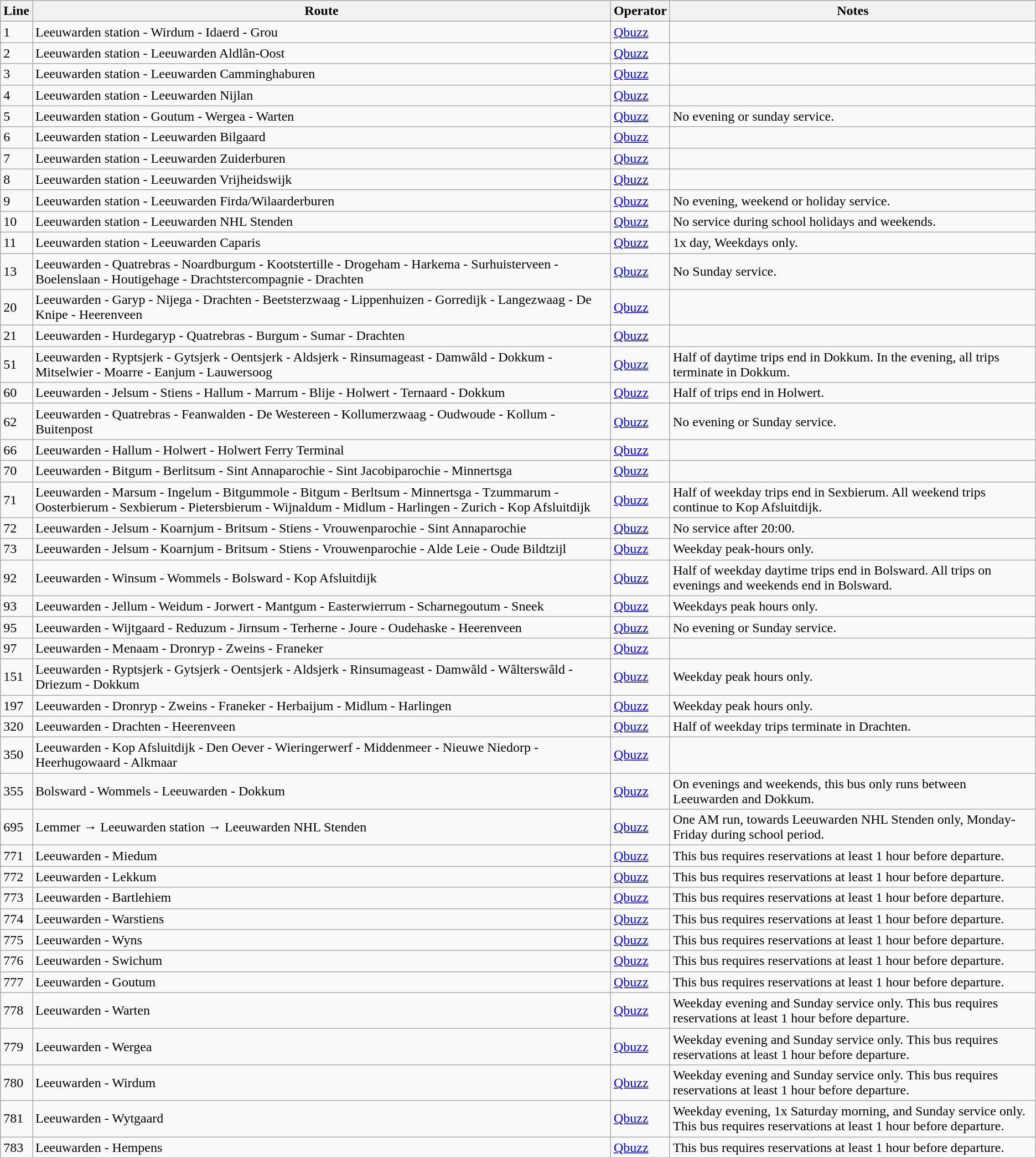<table class="wikitable">
<tr>
<th>Line</th>
<th>Route</th>
<th>Operator</th>
<th>Notes</th>
</tr>
<tr>
<td>1</td>
<td>Leeuwarden station - Wirdum - Idaerd - Grou</td>
<td><a href='#'>Qbuzz</a></td>
<td></td>
</tr>
<tr>
<td>2</td>
<td>Leeuwarden station - Leeuwarden Aldlân-Oost</td>
<td><a href='#'>Qbuzz</a></td>
<td></td>
</tr>
<tr>
<td>3</td>
<td>Leeuwarden station - Leeuwarden Camminghaburen</td>
<td><a href='#'>Qbuzz</a></td>
<td></td>
</tr>
<tr>
<td>4</td>
<td>Leeuwarden station - Leeuwarden Nijlan</td>
<td><a href='#'>Qbuzz</a></td>
<td></td>
</tr>
<tr>
<td>5</td>
<td>Leeuwarden station - Goutum - Wergea - Warten</td>
<td><a href='#'>Qbuzz</a></td>
<td>No evening or sunday service.</td>
</tr>
<tr>
<td>6</td>
<td>Leeuwarden station - Leeuwarden Bilgaard</td>
<td><a href='#'>Qbuzz</a></td>
<td></td>
</tr>
<tr>
<td>7</td>
<td>Leeuwarden station - Leeuwarden Zuiderburen</td>
<td><a href='#'>Qbuzz</a></td>
<td></td>
</tr>
<tr>
<td>8</td>
<td>Leeuwarden station - Leeuwarden Vrijheidswijk</td>
<td><a href='#'>Qbuzz</a></td>
<td></td>
</tr>
<tr>
<td>9</td>
<td>Leeuwarden station - Leeuwarden Firda/Wilaarderburen</td>
<td><a href='#'>Qbuzz</a></td>
<td>No evening, weekend or holiday service.</td>
</tr>
<tr>
<td>10</td>
<td>Leeuwarden station - Leeuwarden NHL Stenden</td>
<td><a href='#'>Qbuzz</a></td>
<td>No service during school holidays and weekends.</td>
</tr>
<tr>
<td>11</td>
<td>Leeuwarden station - Leeuwarden Caparis</td>
<td><a href='#'>Qbuzz</a></td>
<td>1x day, Weekdays only.</td>
</tr>
<tr>
<td>13</td>
<td>Leeuwarden - Quatrebras - Noardburgum - Kootstertille - Drogeham - Harkema - Surhuisterveen - Boelenslaan - Houtigehage - Drachtstercompagnie - Drachten</td>
<td><a href='#'>Qbuzz</a></td>
<td>No Sunday service.</td>
</tr>
<tr>
<td>20</td>
<td>Leeuwarden - Garyp - Nijega - Drachten - Beetsterzwaag - Lippenhuizen - Gorredijk - Langezwaag - De Knipe - Heerenveen</td>
<td><a href='#'>Qbuzz</a></td>
<td></td>
</tr>
<tr>
<td>21</td>
<td>Leeuwarden - Hurdegaryp - Quatrebras - Burgum - Sumar - Drachten</td>
<td><a href='#'>Qbuzz</a></td>
<td></td>
</tr>
<tr>
<td>51</td>
<td>Leeuwarden - Ryptsjerk - Gytsjerk - Oentsjerk - Aldsjerk - Rinsumageast - Damwâld - Dokkum - Mitselwier - Moarre - Eanjum - Lauwersoog</td>
<td><a href='#'>Qbuzz</a></td>
<td>Half of daytime trips end in Dokkum. In the evening, all trips terminate in Dokkum.</td>
</tr>
<tr>
<td>60</td>
<td>Leeuwarden - Jelsum - Stiens - Hallum - Marrum - Blije - Holwert - Ternaard - Dokkum</td>
<td><a href='#'>Qbuzz</a></td>
<td>Half of trips end in Holwert.</td>
</tr>
<tr>
<td>62</td>
<td>Leeuwarden - Quatrebras - Feanwalden - De Westereen - Kollumerzwaag - Oudwoude - Kollum - Buitenpost</td>
<td><a href='#'>Qbuzz</a></td>
<td>No evening or Sunday service.</td>
</tr>
<tr>
<td>66</td>
<td>Leeuwarden - Hallum - Holwert - Holwert Ferry Terminal</td>
<td><a href='#'>Qbuzz</a></td>
<td></td>
</tr>
<tr>
<td>70</td>
<td>Leeuwarden - Bitgum - Berlitsum - Sint Annaparochie - Sint Jacobiparochie - Minnertsga</td>
<td><a href='#'>Qbuzz</a></td>
<td></td>
</tr>
<tr>
<td>71</td>
<td>Leeuwarden - Marsum - Ingelum - Bitgummole - Bitgum - Berltsum - Minnertsga - Tzummarum - Oosterbierum - Sexbierum - Pietersbierum - Wijnaldum - Midlum - Harlingen - Zurich - Kop Afsluitdijk</td>
<td><a href='#'>Qbuzz</a></td>
<td>Half of weekday trips end in Sexbierum. All weekend trips continue to Kop Afsluitdijk.</td>
</tr>
<tr>
<td>72</td>
<td>Leeuwarden - Jelsum - Koarnjum - Britsum - Stiens - Vrouwenparochie - Sint Annaparochie</td>
<td><a href='#'>Qbuzz</a></td>
<td>No service after 20:00.</td>
</tr>
<tr>
<td>73</td>
<td>Leeuwarden - Jelsum - Koarnjum - Britsum - Stiens - Vrouwenparochie - Alde Leie - Oude Bildtzijl</td>
<td><a href='#'>Qbuzz</a></td>
<td>Weekday peak-hours only.</td>
</tr>
<tr>
<td>92</td>
<td>Leeuwarden - Winsum - Wommels - Bolsward - Kop Afsluitdijk</td>
<td><a href='#'>Qbuzz</a></td>
<td>Half of weekday daytime trips end in Bolsward. All trips on evenings and weekends end in Bolsward.</td>
</tr>
<tr>
<td>93</td>
<td>Leeuwarden - Jellum - Weidum - Jorwert - Mantgum - Easterwierrum - Scharnegoutum - Sneek</td>
<td><a href='#'>Qbuzz</a></td>
<td>Weekdays peak hours only.</td>
</tr>
<tr>
<td>95</td>
<td>Leeuwarden - Wijtgaard - Reduzum - Jirnsum - Terherne - Joure - Oudehaske - Heerenveen</td>
<td><a href='#'>Qbuzz</a></td>
<td>No evening or Sunday service.</td>
</tr>
<tr>
<td>97</td>
<td>Leeuwarden - Menaam - Dronryp - Zweins - Franeker</td>
<td><a href='#'>Qbuzz</a></td>
<td></td>
</tr>
<tr>
<td>151</td>
<td>Leeuwarden - Ryptsjerk - Gytsjerk - Oentsjerk - Aldsjerk - Rinsumageast - Damwâld - Wâlterswâld - Driezum - Dokkum</td>
<td><a href='#'>Qbuzz</a></td>
<td>Weekday peak hours only.</td>
</tr>
<tr>
<td>197</td>
<td>Leeuwarden - Dronryp - Zweins - Franeker - Herbaijum - Midlum - Harlingen</td>
<td><a href='#'>Qbuzz</a></td>
<td>Weekday peak hours only.</td>
</tr>
<tr>
<td>320</td>
<td>Leeuwarden - Drachten - Heerenveen</td>
<td><a href='#'>Qbuzz</a></td>
<td>Half of weekday trips terminate in Drachten.</td>
</tr>
<tr>
<td>350</td>
<td>Leeuwarden - Kop Afsluitdijk - Den Oever - Wieringerwerf - Middenmeer - Nieuwe Niedorp - Heerhugowaard - Alkmaar</td>
<td><a href='#'>Qbuzz</a></td>
<td></td>
</tr>
<tr>
<td>355</td>
<td>Bolsward - Wommels - Leeuwarden - Dokkum</td>
<td><a href='#'>Qbuzz</a></td>
<td>On evenings and weekends, this bus only runs between Leeuwarden and Dokkum.</td>
</tr>
<tr>
<td>695</td>
<td>Lemmer → Leeuwarden station → Leeuwarden NHL Stenden</td>
<td><a href='#'>Qbuzz</a></td>
<td>One AM run, towards Leeuwarden NHL Stenden only, Monday-Friday during school period.</td>
</tr>
<tr>
<td>771</td>
<td>Leeuwarden - Miedum</td>
<td><a href='#'>Qbuzz</a></td>
<td>This bus requires reservations at least 1 hour before departure.</td>
</tr>
<tr>
<td>772</td>
<td>Leeuwarden - Lekkum</td>
<td><a href='#'>Qbuzz</a></td>
<td>This bus requires reservations at least 1 hour before departure.</td>
</tr>
<tr>
<td>773</td>
<td>Leeuwarden - Bartlehiem</td>
<td><a href='#'>Qbuzz</a></td>
<td>This bus requires reservations at least 1 hour before departure.</td>
</tr>
<tr>
<td>774</td>
<td>Leeuwarden - Warstiens</td>
<td><a href='#'>Qbuzz</a></td>
<td>This bus requires reservations at least 1 hour before departure.</td>
</tr>
<tr>
<td>775</td>
<td>Leeuwarden - Wyns</td>
<td><a href='#'>Qbuzz</a></td>
<td>This bus requires reservations at least 1 hour before departure.</td>
</tr>
<tr>
<td>776</td>
<td>Leeuwarden - Swichum</td>
<td><a href='#'>Qbuzz</a></td>
<td>This bus requires reservations at least 1 hour before departure.</td>
</tr>
<tr>
<td>777</td>
<td>Leeuwarden - Goutum</td>
<td><a href='#'>Qbuzz</a></td>
<td>This bus requires reservations at least 1 hour before departure.</td>
</tr>
<tr>
<td>778</td>
<td>Leeuwarden - Warten</td>
<td><a href='#'>Qbuzz</a></td>
<td>Weekday evening and Sunday service only. This bus requires reservations at least 1 hour before departure.</td>
</tr>
<tr>
<td>779</td>
<td>Leeuwarden - Wergea</td>
<td><a href='#'>Qbuzz</a></td>
<td>Weekday evening and Sunday service only. This bus requires reservations at least 1 hour before departure.</td>
</tr>
<tr>
<td>780</td>
<td>Leeuwarden - Wirdum</td>
<td><a href='#'>Qbuzz</a></td>
<td>Weekday evening and Sunday service only. This bus requires reservations at least 1 hour before departure.</td>
</tr>
<tr>
<td>781</td>
<td>Leeuwarden - Wytgaard</td>
<td><a href='#'>Qbuzz</a></td>
<td>Weekday evening, 1x Saturday morning, and Sunday service only. This bus requires reservations at least 1 hour before departure.</td>
</tr>
<tr>
<td>783</td>
<td>Leeuwarden - Hempens</td>
<td><a href='#'>Qbuzz</a></td>
<td>This bus requires reservations at least 1 hour before departure.</td>
</tr>
</table>
